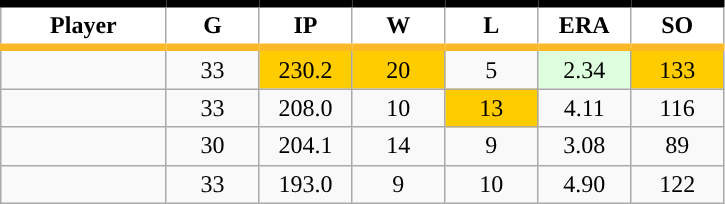<table class="wikitable sortable">
<tr>
<th style="background:#FFFFFF; border-top:#000000 5px solid; border-bottom:#FDB827 5px solid;" width="16%">Player</th>
<th style="background:#FFFFFF; border-top:#000000 5px solid; border-bottom:#FDB827 5px solid;" width="9%">G</th>
<th style="background:#FFFFFF; border-top:#000000 5px solid; border-bottom:#FDB827 5px solid;" width="9%">IP</th>
<th style="background:#FFFFFF; border-top:#000000 5px solid; border-bottom:#FDB827 5px solid;" width="9%">W</th>
<th style="background:#FFFFFF; border-top:#000000 5px solid; border-bottom:#FDB827 5px solid;" width="9%">L</th>
<th style="background:#FFFFFF; border-top:#000000 5px solid; border-bottom:#FDB827 5px solid;" width="9%">ERA</th>
<th style="background:#FFFFFF; border-top:#000000 5px solid; border-bottom:#FDB827 5px solid;" width="9%">SO</th>
</tr>
<tr align="center">
<td></td>
<td>33</td>
<td style="background:#fc0;">230.2</td>
<td style="background:#fc0;">20</td>
<td>5</td>
<td style="background:#DDFFDD;">2.34</td>
<td style="background:#fc0;">133</td>
</tr>
<tr align="center">
<td></td>
<td>33</td>
<td>208.0</td>
<td>10</td>
<td style="background:#fc0;">13</td>
<td>4.11</td>
<td>116</td>
</tr>
<tr align="center">
<td></td>
<td>30</td>
<td>204.1</td>
<td>14</td>
<td>9</td>
<td>3.08</td>
<td>89</td>
</tr>
<tr align="center">
<td></td>
<td>33</td>
<td>193.0</td>
<td>9</td>
<td>10</td>
<td>4.90</td>
<td>122</td>
</tr>
</table>
